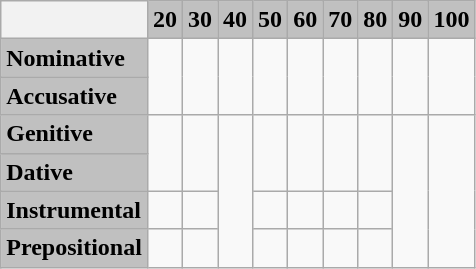<table class="wikitable" style="float:left; margin-right:0.5em">
<tr>
<th></th>
<th style="background:#C0C0C0">20</th>
<th style="background:#C0C0C0">30</th>
<th style="background:#C0C0C0">40</th>
<th style="background:#C0C0C0">50</th>
<th style="background:#C0C0C0">60</th>
<th style="background:#C0C0C0">70</th>
<th style="background:#C0C0C0">80</th>
<th style="background:#C0C0C0">90</th>
<th style="background:#C0C0C0">100</th>
</tr>
<tr>
<td style="background:#C0C0C0"><strong>Nominative</strong></td>
<td rowspan="2"></td>
<td rowspan="2"></td>
<td rowspan="2"></td>
<td rowspan="2"></td>
<td rowspan="2"></td>
<td rowspan="2"></td>
<td rowspan="2"></td>
<td rowspan="2"></td>
<td rowspan="2"></td>
</tr>
<tr>
<td style="background:#C0C0C0"><strong>Accusative</strong></td>
</tr>
<tr>
<td style="background:#C0C0C0"><strong>Genitive</strong></td>
<td rowspan="2"></td>
<td rowspan="2"></td>
<td rowspan="4"></td>
<td rowspan="2"></td>
<td rowspan="2"></td>
<td rowspan="2"></td>
<td rowspan="2"></td>
<td rowspan="4"></td>
<td rowspan="4"></td>
</tr>
<tr>
<td style="background:#C0C0C0"><strong>Dative</strong></td>
</tr>
<tr>
<td style="background:#C0C0C0"><strong>Instrumental</strong></td>
<td></td>
<td></td>
<td></td>
<td></td>
<td></td>
<td></td>
</tr>
<tr>
<td style="background:#C0C0C0"><strong>Prepositional</strong></td>
<td></td>
<td></td>
<td></td>
<td></td>
<td></td>
<td></td>
</tr>
</table>
